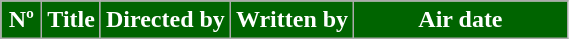<table class=wikitable style="background:#FFFFFF">
<tr style="color:#FFFFFF">
<th style="background:#006400; width:20px">Nº</th>
<th style="background:#006400">Title</th>
<th style="background:#006400">Directed by</th>
<th style="background:#006400">Written by</th>
<th style="background:#006400; width:135px">Air date<br>
































</th>
</tr>
</table>
